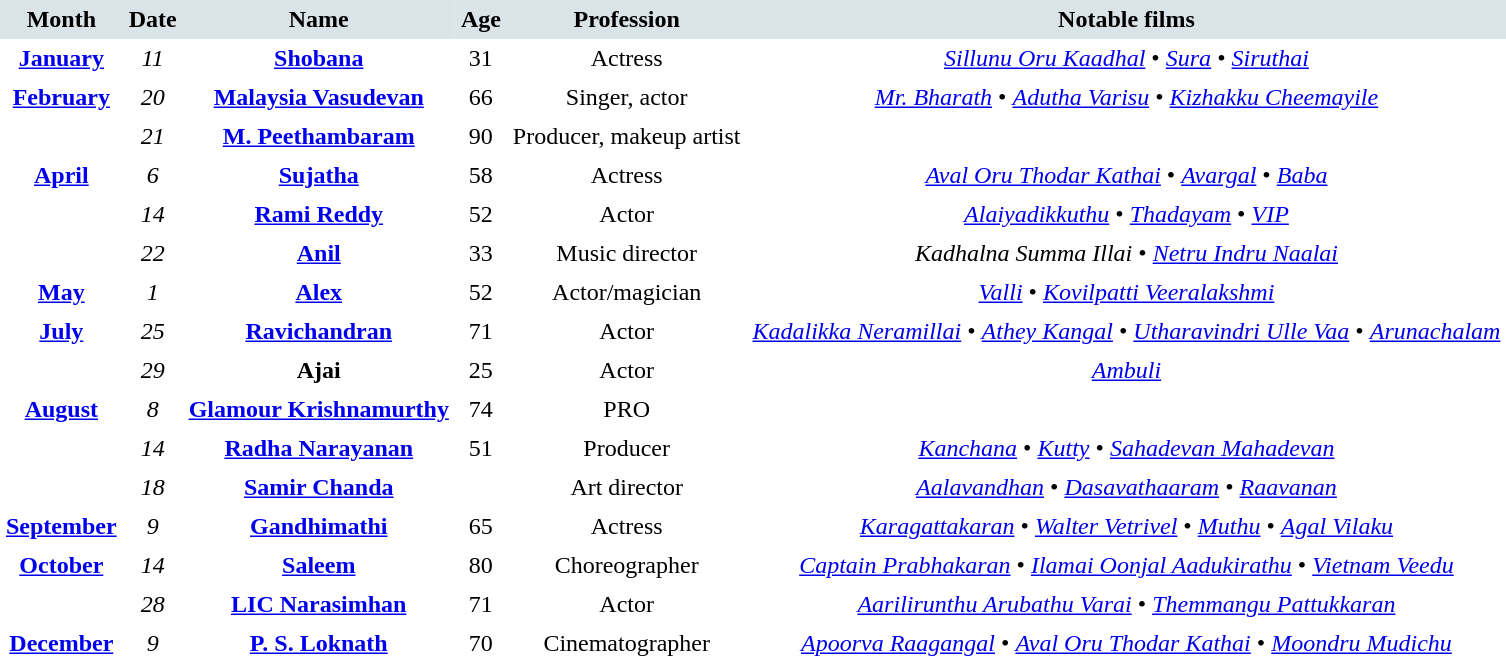<table cellspacing="0" cellpadding="4" border="0">
<tr style="background:#dae3e7; text-align:center;">
<td><strong>Month</strong></td>
<td><strong>Date</strong></td>
<td><strong>Name</strong></td>
<td><strong>Age</strong></td>
<td><strong>Profession</strong></td>
<td><strong>Notable films</strong></td>
</tr>
<tr valign="top">
<td style="text-align:center; vertical-align:top;"><strong><a href='#'>January</a></strong></td>
<td style="text-align:center; vertical-align:top;"><em>11</em></td>
<td style="text-align:center; vertical-align:top;"><strong><a href='#'>Shobana</a></strong></td>
<td style="text-align:center;">31</td>
<td style="text-align:center;">Actress</td>
<td style="text-align:center; vertical-align:top;"><em><a href='#'>Sillunu Oru Kaadhal</a></em> • <em><a href='#'>Sura</a></em> • <em><a href='#'>Siruthai</a></em></td>
</tr>
<tr>
<td rowspan="2"  style="text-align:center; vertical-align:top;"><strong><a href='#'>February</a></strong></td>
<td style="text-align:center; vertical-align:top;"><em>20</em></td>
<td style="text-align:center; vertical-align:top;"><strong><a href='#'>Malaysia Vasudevan</a></strong></td>
<td style="text-align:center;">66</td>
<td style="text-align:center;">Singer, actor</td>
<td style="text-align:center; vertical-align:top;"><em><a href='#'>Mr. Bharath</a></em> • <em><a href='#'>Adutha Varisu</a></em> • <em><a href='#'>Kizhakku Cheemayile</a></em></td>
</tr>
<tr>
<td style="text-align:center; vertical-align:top;"><em>21</em></td>
<td style="text-align:center; vertical-align:top;"><strong><a href='#'>M. Peethambaram</a></strong></td>
<td style="text-align:center;">90</td>
<td style="text-align:center;">Producer, makeup artist</td>
<td style="text-align:center; vertical-align:top;"></td>
</tr>
<tr>
<td rowspan="3"  style="text-align:center; vertical-align:top;"><strong><a href='#'>April</a></strong></td>
<td style="text-align:center; vertical-align:top;"><em>6</em></td>
<td style="text-align:center; vertical-align:top;"><strong><a href='#'>Sujatha</a></strong></td>
<td style="text-align:center;">58</td>
<td style="text-align:center;">Actress</td>
<td style="text-align:center; vertical-align:top;"><em><a href='#'>Aval Oru Thodar Kathai</a></em> • <em><a href='#'>Avargal</a></em> • <em><a href='#'>Baba</a></em></td>
</tr>
<tr>
<td style="text-align:center; vertical-align:top;"><em>14</em></td>
<td style="text-align:center; vertical-align:top;"><strong><a href='#'>Rami Reddy</a></strong></td>
<td style="text-align:center;">52</td>
<td style="text-align:center;">Actor</td>
<td style="text-align:center; vertical-align:top;"><em><a href='#'>Alaiyadikkuthu</a></em> • <em><a href='#'>Thadayam</a></em> • <em><a href='#'>VIP</a></em></td>
</tr>
<tr>
<td style="text-align:center; vertical-align:top;"><em>22</em></td>
<td style="text-align:center; vertical-align:top;"><strong><a href='#'>Anil</a></strong></td>
<td style="text-align:center;">33</td>
<td style="text-align:center;">Music director</td>
<td style="text-align:center; vertical-align:top;"><em>Kadhalna Summa Illai</em> • <em><a href='#'>Netru Indru Naalai</a></em></td>
</tr>
<tr>
<td style="text-align:center; vertical-align:top;"><strong><a href='#'>May</a></strong></td>
<td style="text-align:center; vertical-align:top;"><em>1</em></td>
<td style="text-align:center; vertical-align:top;"><strong><a href='#'>Alex</a></strong></td>
<td style="text-align:center;">52</td>
<td style="text-align:center;">Actor/magician</td>
<td style="text-align:center; vertical-align:top;"><em><a href='#'>Valli</a></em> • <em><a href='#'>Kovilpatti Veeralakshmi</a></em></td>
</tr>
<tr>
<td rowspan="2"  style="text-align:center; vertical-align:top;"><strong><a href='#'>July</a></strong></td>
<td style="text-align:center; vertical-align:top;"><em>25</em></td>
<td style="text-align:center; vertical-align:top;"><strong><a href='#'>Ravichandran</a></strong></td>
<td style="text-align:center;">71</td>
<td style="text-align:center;">Actor</td>
<td style="text-align:center; vertical-align:top;"><em><a href='#'>Kadalikka Neramillai</a></em> • <em><a href='#'>Athey Kangal</a></em> • <em><a href='#'>Utharavindri Ulle Vaa</a></em> • <em><a href='#'>Arunachalam</a></em></td>
</tr>
<tr>
<td style="text-align:center; vertical-align:top;"><em>29</em></td>
<td style="text-align:center; vertical-align:top;"><strong>Ajai</strong></td>
<td style="text-align:center;">25</td>
<td style="text-align:center;">Actor</td>
<td style="text-align:center; vertical-align:top;"><em><a href='#'>Ambuli</a></em></td>
</tr>
<tr>
<td rowspan="3"  style="text-align:center; vertical-align:top;"><strong><a href='#'>August</a></strong></td>
<td style="text-align:center; vertical-align:top;"><em>8</em></td>
<td style="text-align:center; vertical-align:top;"><strong><a href='#'>Glamour Krishnamurthy</a></strong></td>
<td style="text-align:center;">74</td>
<td style="text-align:center;">PRO</td>
<td style="text-align:center; vertical-align:top;"></td>
</tr>
<tr>
<td style="text-align:center; vertical-align:top;"><em>14</em></td>
<td style="text-align:center; vertical-align:top;"><strong><a href='#'>Radha Narayanan</a></strong></td>
<td style="text-align:center;">51</td>
<td style="text-align:center;">Producer</td>
<td style="text-align:center; vertical-align:top;"><em><a href='#'>Kanchana</a></em> • <em><a href='#'>Kutty</a></em> • <em><a href='#'>Sahadevan Mahadevan</a></em></td>
</tr>
<tr>
<td style="text-align:center; vertical-align:top;"><em>18</em></td>
<td style="text-align:center; vertical-align:top;"><strong><a href='#'>Samir Chanda</a></strong></td>
<td style="text-align:center;"></td>
<td style="text-align:center;">Art director</td>
<td style="text-align:center; vertical-align:top;"><em><a href='#'>Aalavandhan</a></em> • <em><a href='#'>Dasavathaaram</a></em> • <em><a href='#'>Raavanan</a></em></td>
</tr>
<tr>
<td style="text-align:center; vertical-align:top;"><strong><a href='#'>September</a></strong></td>
<td style="text-align:center; vertical-align:top;"><em>9</em></td>
<td style="text-align:center; vertical-align:top;"><strong><a href='#'>Gandhimathi</a></strong></td>
<td style="text-align:center;">65</td>
<td style="text-align:center;">Actress</td>
<td style="text-align:center; vertical-align:top;"><em><a href='#'>Karagattakaran</a></em> • <em><a href='#'>Walter Vetrivel</a></em> • <em><a href='#'>Muthu</a></em> • <em><a href='#'>Agal Vilaku</a></em></td>
</tr>
<tr>
<td rowspan="2"  style="text-align:center; vertical-align:top;"><strong><a href='#'>October</a></strong></td>
<td style="text-align:center; vertical-align:top;"><em>14</em></td>
<td style="text-align:center; vertical-align:top;"><strong><a href='#'>Saleem</a></strong></td>
<td style="text-align:center;">80</td>
<td style="text-align:center;">Choreographer</td>
<td style="text-align:center; vertical-align:top;"><em><a href='#'>Captain Prabhakaran</a></em> • <em><a href='#'>Ilamai Oonjal Aadukirathu</a></em> • <em><a href='#'>Vietnam Veedu</a></em></td>
</tr>
<tr>
<td style="text-align:center; vertical-align:top;"><em>28</em></td>
<td style="text-align:center; vertical-align:top;"><strong><a href='#'>LIC Narasimhan</a></strong></td>
<td style="text-align:center;">71</td>
<td style="text-align:center;">Actor</td>
<td style="text-align:center; vertical-align:top;"><em><a href='#'>Aarilirunthu Arubathu Varai</a></em> • <em><a href='#'>Themmangu Pattukkaran</a></em></td>
</tr>
<tr>
<td style="text-align:center; vertical-align:top;"><strong><a href='#'>December</a></strong></td>
<td style="text-align:center; vertical-align:top;"><em>9</em></td>
<td style="text-align:center; vertical-align:top;"><strong><a href='#'>P. S. Loknath</a></strong></td>
<td style="text-align:center;">70</td>
<td style="text-align:center;">Cinematographer</td>
<td style="text-align:center; vertical-align:top;"><em><a href='#'>Apoorva Raagangal</a></em> •  <em><a href='#'>Aval Oru Thodar Kathai</a></em> • <em><a href='#'>Moondru Mudichu</a></em></td>
</tr>
</table>
